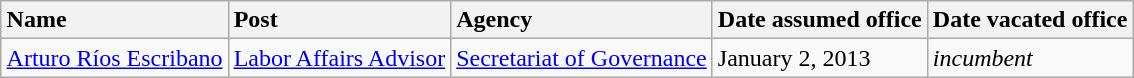<table class="wikitable sortable" style="margin: 0 auto">
<tr>
<th style="text-align: left">Name</th>
<th style="text-align: left">Post</th>
<th style="text-align: left">Agency</th>
<th style="text-align: left">Date assumed office</th>
<th style="text-align: left">Date vacated office</th>
</tr>
<tr>
<td><a href='#'>Arturo Ríos Escribano</a></td>
<td><a href='#'>Labor Affairs Advisor</a></td>
<td><a href='#'>Secretariat of Governance</a></td>
<td>January 2, 2013</td>
<td><em>incumbent</em></td>
</tr>
</table>
